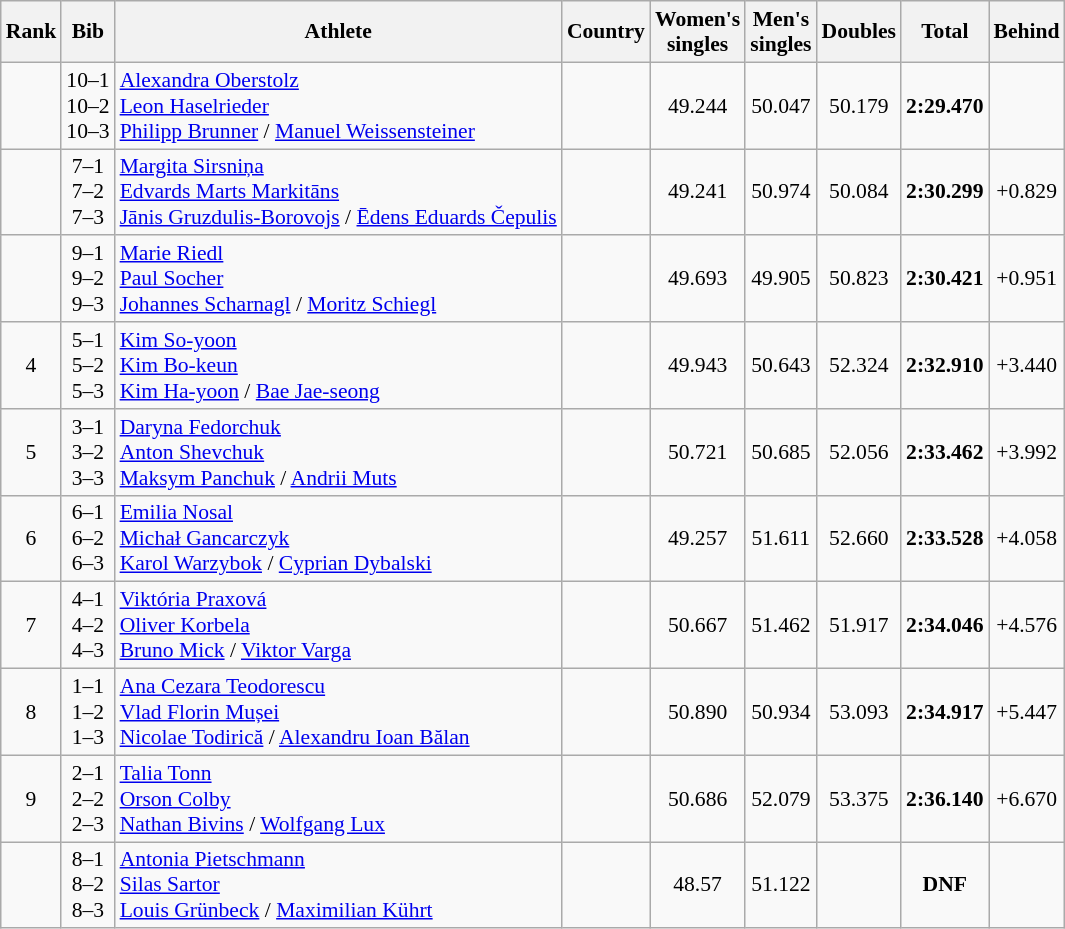<table class="wikitable sortable" style="text-align:center; font-size:90%">
<tr>
<th>Rank</th>
<th>Bib</th>
<th>Athlete</th>
<th>Country</th>
<th>Women's<br>singles</th>
<th>Men's<br>singles</th>
<th>Doubles</th>
<th>Total</th>
<th>Behind</th>
</tr>
<tr>
<td></td>
<td>10–1<br>10–2<br>10–3</td>
<td align=left><a href='#'>Alexandra Oberstolz</a><br><a href='#'>Leon Haselrieder</a><br><a href='#'>Philipp Brunner</a> / <a href='#'>Manuel Weissensteiner</a></td>
<td align=left></td>
<td>49.244</td>
<td>50.047</td>
<td>50.179</td>
<td><strong>2:29.470</strong></td>
<td></td>
</tr>
<tr>
<td></td>
<td>7–1<br>7–2<br>7–3</td>
<td align=left><a href='#'>Margita Sirsniņa</a><br><a href='#'>Edvards Marts Markitāns</a><br><a href='#'>Jānis Gruzdulis-Borovojs</a> / <a href='#'>Ēdens Eduards Čepulis</a></td>
<td align=left></td>
<td>49.241</td>
<td>50.974</td>
<td>50.084</td>
<td><strong>2:30.299</strong></td>
<td>+0.829</td>
</tr>
<tr>
<td></td>
<td>9–1<br>9–2<br>9–3</td>
<td align=left><a href='#'>Marie Riedl</a><br><a href='#'>Paul Socher</a><br><a href='#'>Johannes Scharnagl</a> / <a href='#'>Moritz Schiegl</a></td>
<td align=left></td>
<td>49.693</td>
<td>49.905</td>
<td>50.823</td>
<td><strong>2:30.421</strong></td>
<td>+0.951</td>
</tr>
<tr>
<td>4</td>
<td>5–1<br>5–2<br>5–3</td>
<td align=left><a href='#'>Kim So-yoon</a><br><a href='#'>Kim Bo-keun</a><br><a href='#'>Kim Ha-yoon</a> / <a href='#'>Bae Jae-seong</a></td>
<td align=left></td>
<td>49.943</td>
<td>50.643</td>
<td>52.324</td>
<td><strong>2:32.910</strong></td>
<td>+3.440</td>
</tr>
<tr>
<td>5</td>
<td>3–1<br>3–2<br>3–3</td>
<td align=left><a href='#'>Daryna Fedorchuk</a><br><a href='#'>Anton Shevchuk</a><br><a href='#'>Maksym Panchuk</a> / <a href='#'>Andrii Muts</a></td>
<td align=left></td>
<td>50.721</td>
<td>50.685</td>
<td>52.056</td>
<td><strong>2:33.462</strong></td>
<td>+3.992</td>
</tr>
<tr>
<td>6</td>
<td>6–1<br>6–2<br>6–3</td>
<td align=left><a href='#'>Emilia Nosal</a><br><a href='#'>Michał Gancarczyk</a><br><a href='#'>Karol Warzybok</a> / <a href='#'>Cyprian Dybalski</a></td>
<td align=left></td>
<td>49.257</td>
<td>51.611</td>
<td>52.660</td>
<td><strong>2:33.528</strong></td>
<td>+4.058</td>
</tr>
<tr>
<td>7</td>
<td>4–1<br>4–2<br>4–3</td>
<td align=left><a href='#'>Viktória Praxová</a><br><a href='#'>Oliver Korbela</a><br><a href='#'>Bruno Mick</a> / <a href='#'>Viktor Varga</a></td>
<td align=left></td>
<td>50.667</td>
<td>51.462</td>
<td>51.917</td>
<td><strong>2:34.046</strong></td>
<td>+4.576</td>
</tr>
<tr>
<td>8</td>
<td>1–1<br>1–2<br>1–3</td>
<td align=left><a href='#'>Ana Cezara Teodorescu</a><br><a href='#'>Vlad Florin Mușei</a><br><a href='#'>Nicolae Todirică</a> / <a href='#'>Alexandru Ioan Bălan</a></td>
<td align=left></td>
<td>50.890</td>
<td>50.934</td>
<td>53.093</td>
<td><strong>2:34.917</strong></td>
<td>+5.447</td>
</tr>
<tr>
<td>9</td>
<td>2–1<br>2–2<br>2–3</td>
<td align=left><a href='#'>Talia Tonn</a><br><a href='#'>Orson Colby</a><br><a href='#'>Nathan Bivins</a> / <a href='#'>Wolfgang Lux</a></td>
<td align=left></td>
<td>50.686</td>
<td>52.079</td>
<td>53.375</td>
<td><strong>2:36.140</strong></td>
<td>+6.670</td>
</tr>
<tr>
<td></td>
<td>8–1<br>8–2<br>8–3</td>
<td align=left><a href='#'>Antonia Pietschmann</a><br><a href='#'>Silas Sartor</a><br><a href='#'>Louis Grünbeck</a> / <a href='#'>Maximilian Kührt</a></td>
<td align=left></td>
<td>48.57</td>
<td>51.122</td>
<td></td>
<td><strong>DNF</strong></td>
<td></td>
</tr>
</table>
